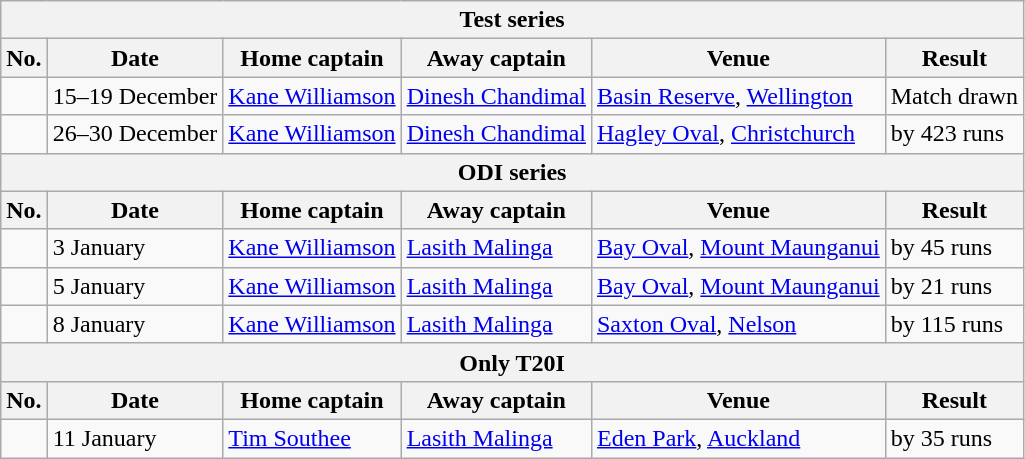<table class="wikitable">
<tr>
<th colspan="6">Test series</th>
</tr>
<tr>
<th>No.</th>
<th>Date</th>
<th>Home captain</th>
<th>Away captain</th>
<th>Venue</th>
<th>Result</th>
</tr>
<tr>
<td></td>
<td>15–19 December</td>
<td><a href='#'>Kane Williamson</a></td>
<td><a href='#'>Dinesh Chandimal</a></td>
<td><a href='#'>Basin Reserve</a>, <a href='#'>Wellington</a></td>
<td>Match drawn</td>
</tr>
<tr>
<td></td>
<td>26–30 December</td>
<td><a href='#'>Kane Williamson</a></td>
<td><a href='#'>Dinesh Chandimal</a></td>
<td><a href='#'>Hagley Oval</a>, <a href='#'>Christchurch</a></td>
<td> by 423 runs</td>
</tr>
<tr>
<th colspan="6">ODI series</th>
</tr>
<tr>
<th>No.</th>
<th>Date</th>
<th>Home captain</th>
<th>Away captain</th>
<th>Venue</th>
<th>Result</th>
</tr>
<tr>
<td></td>
<td>3 January</td>
<td><a href='#'>Kane Williamson</a></td>
<td><a href='#'>Lasith Malinga</a></td>
<td><a href='#'>Bay Oval</a>, <a href='#'>Mount Maunganui</a></td>
<td> by 45 runs</td>
</tr>
<tr>
<td></td>
<td>5 January</td>
<td><a href='#'>Kane Williamson</a></td>
<td><a href='#'>Lasith Malinga</a></td>
<td><a href='#'>Bay Oval</a>, <a href='#'>Mount Maunganui</a></td>
<td> by 21 runs</td>
</tr>
<tr>
<td></td>
<td>8 January</td>
<td><a href='#'>Kane Williamson</a></td>
<td><a href='#'>Lasith Malinga</a></td>
<td><a href='#'>Saxton Oval</a>, <a href='#'>Nelson</a></td>
<td> by 115 runs</td>
</tr>
<tr>
<th colspan="6">Only T20I</th>
</tr>
<tr>
<th>No.</th>
<th>Date</th>
<th>Home captain</th>
<th>Away captain</th>
<th>Venue</th>
<th>Result</th>
</tr>
<tr>
<td></td>
<td>11 January</td>
<td><a href='#'>Tim Southee</a></td>
<td><a href='#'>Lasith Malinga</a></td>
<td><a href='#'>Eden Park</a>, <a href='#'>Auckland</a></td>
<td> by 35 runs</td>
</tr>
</table>
